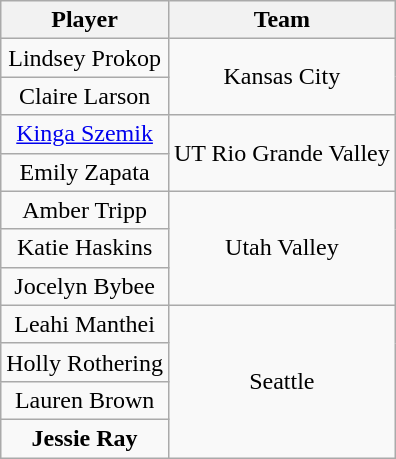<table class="wikitable" style="text-align: center;">
<tr>
<th>Player</th>
<th>Team</th>
</tr>
<tr>
<td>Lindsey Prokop</td>
<td rowspan=2>Kansas City</td>
</tr>
<tr>
<td>Claire Larson</td>
</tr>
<tr>
<td><a href='#'>Kinga Szemik</a></td>
<td rowspan=2>UT Rio Grande Valley</td>
</tr>
<tr>
<td>Emily Zapata</td>
</tr>
<tr>
<td>Amber Tripp</td>
<td rowspan=3>Utah Valley</td>
</tr>
<tr>
<td>Katie Haskins</td>
</tr>
<tr>
<td>Jocelyn Bybee</td>
</tr>
<tr>
<td>Leahi Manthei</td>
<td rowspan=4>Seattle</td>
</tr>
<tr>
<td>Holly Rothering</td>
</tr>
<tr>
<td>Lauren Brown</td>
</tr>
<tr>
<td><strong>Jessie Ray</strong></td>
</tr>
</table>
